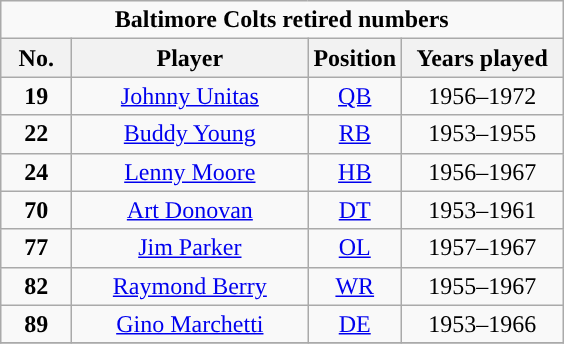<table class="wikitable" style="text-align:center">
<tr>
<td colspan="4"><strong>Baltimore Colts retired numbers</strong></td>
</tr>
<tr>
<th width=40px>No.</th>
<th width=150px>Player</th>
<th width=40px>Position</th>
<th width=100px>Years played</th>
</tr>
<tr>
<td><strong>19</strong></td>
<td><a href='#'>Johnny Unitas</a></td>
<td><a href='#'>QB</a></td>
<td>1956–1972</td>
</tr>
<tr>
<td><strong>22</strong></td>
<td><a href='#'>Buddy Young</a></td>
<td><a href='#'>RB</a></td>
<td>1953–1955</td>
</tr>
<tr>
<td><strong>24</strong></td>
<td><a href='#'>Lenny Moore</a></td>
<td><a href='#'>HB</a></td>
<td>1956–1967</td>
</tr>
<tr>
<td><strong>70</strong></td>
<td><a href='#'>Art Donovan</a></td>
<td><a href='#'>DT</a></td>
<td>1953–1961</td>
</tr>
<tr>
<td><strong>77</strong></td>
<td><a href='#'>Jim Parker</a></td>
<td><a href='#'>OL</a></td>
<td>1957–1967</td>
</tr>
<tr>
<td><strong>82</strong></td>
<td><a href='#'>Raymond Berry</a></td>
<td><a href='#'>WR</a></td>
<td>1955–1967</td>
</tr>
<tr>
<td><strong>89</strong></td>
<td><a href='#'>Gino Marchetti</a></td>
<td><a href='#'>DE</a></td>
<td>1953–1966</td>
</tr>
<tr>
</tr>
</table>
